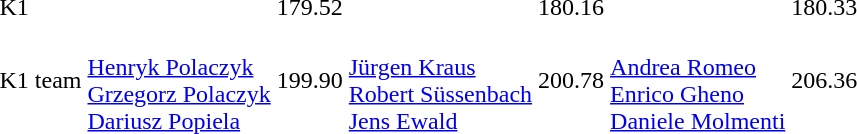<table>
<tr>
<td>K1</td>
<td></td>
<td>179.52</td>
<td></td>
<td>180.16</td>
<td></td>
<td>180.33</td>
</tr>
<tr>
<td>K1 team</td>
<td><br><a href='#'>Henryk Polaczyk</a><br><a href='#'>Grzegorz Polaczyk</a><br><a href='#'>Dariusz Popiela</a></td>
<td>199.90</td>
<td><br><a href='#'>Jürgen Kraus</a><br><a href='#'>Robert Süssenbach</a><br><a href='#'>Jens Ewald</a></td>
<td>200.78</td>
<td><br><a href='#'>Andrea Romeo</a><br><a href='#'>Enrico Gheno</a><br><a href='#'>Daniele Molmenti</a></td>
<td>206.36</td>
</tr>
</table>
